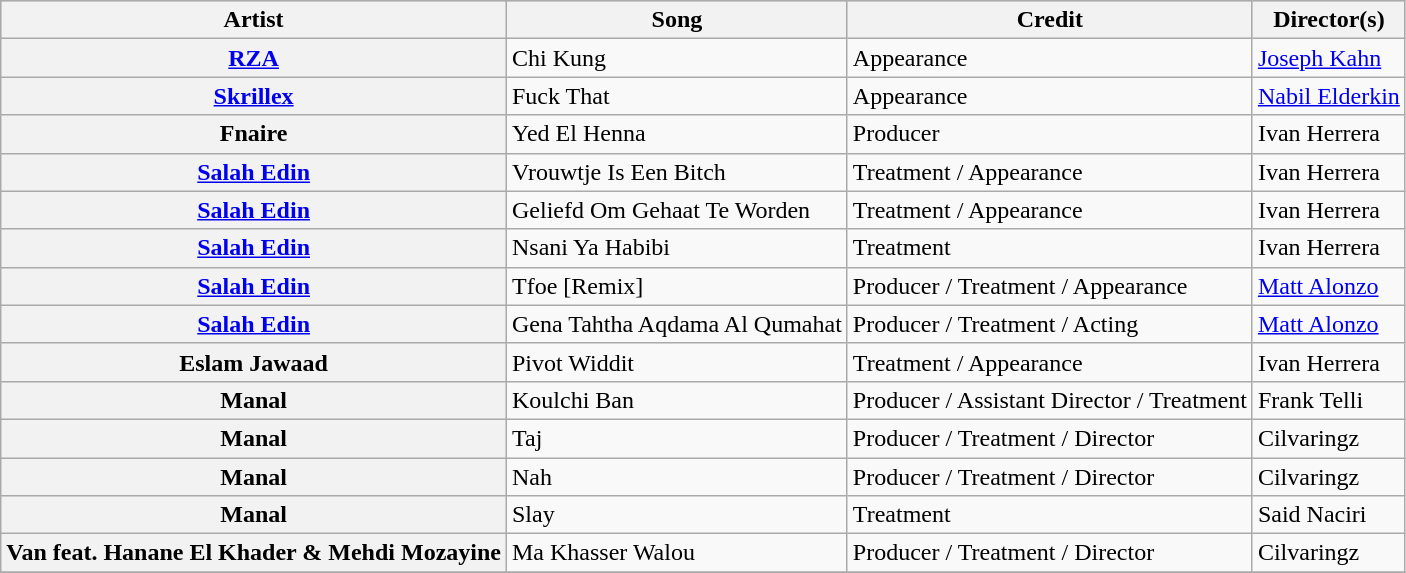<table class="wikitable sortable plainrowheaders">
<tr style="background:#ccc; text-align:center;">
<th scope="col">Artist</th>
<th scope="col">Song</th>
<th scope="col">Credit</th>
<th scope="col">Director(s)</th>
</tr>
<tr>
<th scope=row><a href='#'>RZA</a></th>
<td>Chi Kung</td>
<td>Appearance</td>
<td><a href='#'>Joseph Kahn</a></td>
</tr>
<tr>
<th scope=row><a href='#'>Skrillex</a></th>
<td>Fuck That</td>
<td>Appearance</td>
<td><a href='#'>Nabil Elderkin</a></td>
</tr>
<tr>
<th scope=row>Fnaire</th>
<td>Yed El Henna</td>
<td>Producer</td>
<td>Ivan Herrera</td>
</tr>
<tr>
<th scope=row><a href='#'>Salah Edin</a></th>
<td>Vrouwtje Is Een Bitch</td>
<td>Treatment / Appearance</td>
<td>Ivan Herrera</td>
</tr>
<tr>
<th scope=row><a href='#'>Salah Edin</a></th>
<td>Geliefd Om Gehaat Te Worden</td>
<td>Treatment / Appearance</td>
<td>Ivan Herrera</td>
</tr>
<tr>
<th scope=row><a href='#'>Salah Edin</a></th>
<td>Nsani Ya Habibi</td>
<td>Treatment</td>
<td>Ivan Herrera</td>
</tr>
<tr>
<th scope=row><a href='#'>Salah Edin</a></th>
<td>Tfoe [Remix]</td>
<td>Producer / Treatment / Appearance</td>
<td><a href='#'>Matt Alonzo</a></td>
</tr>
<tr>
<th scope=row><a href='#'>Salah Edin</a></th>
<td>Gena Tahtha Aqdama Al Qumahat</td>
<td>Producer / Treatment / Acting</td>
<td><a href='#'>Matt Alonzo</a></td>
</tr>
<tr>
<th scope=row>Eslam Jawaad</th>
<td>Pivot Widdit</td>
<td>Treatment / Appearance</td>
<td>Ivan Herrera</td>
</tr>
<tr>
<th scope=row>Manal</th>
<td>Koulchi Ban</td>
<td>Producer / Assistant Director / Treatment</td>
<td>Frank Telli</td>
</tr>
<tr>
<th scope=row>Manal</th>
<td>Taj</td>
<td>Producer / Treatment / Director</td>
<td>Cilvaringz</td>
</tr>
<tr>
<th scope=row>Manal</th>
<td>Nah</td>
<td>Producer / Treatment / Director</td>
<td>Cilvaringz</td>
</tr>
<tr>
<th scope=row>Manal</th>
<td>Slay</td>
<td>Treatment</td>
<td>Said Naciri</td>
</tr>
<tr>
<th scope=row>Van feat. Hanane El Khader & Mehdi Mozayine</th>
<td>Ma Khasser Walou</td>
<td>Producer / Treatment / Director</td>
<td>Cilvaringz</td>
</tr>
<tr>
</tr>
</table>
